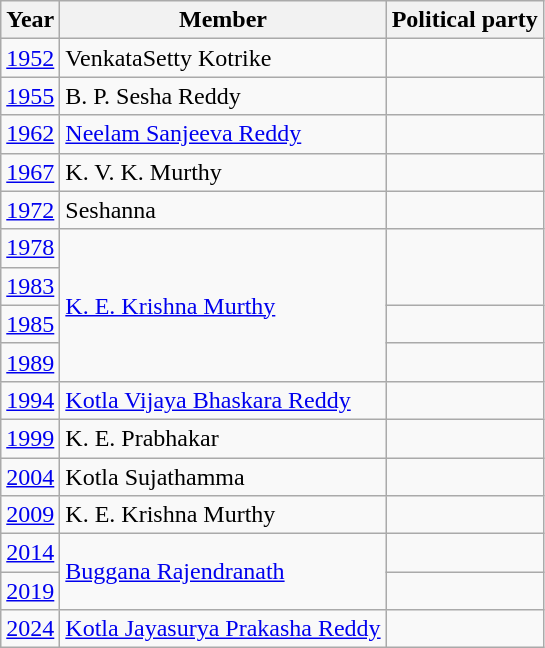<table class ="wikitable sortable">
<tr>
<th>Year</th>
<th>Member</th>
<th colspan="2">Political party</th>
</tr>
<tr>
<td><a href='#'>1952</a></td>
<td>VenkataSetty Kotrike</td>
<td></td>
</tr>
<tr>
<td><a href='#'>1955</a></td>
<td>B. P. Sesha Reddy</td>
</tr>
<tr>
<td><a href='#'>1962</a></td>
<td><a href='#'>Neelam Sanjeeva Reddy</a></td>
<td></td>
</tr>
<tr>
<td><a href='#'>1967</a></td>
<td>K. V. K. Murthy</td>
<td></td>
</tr>
<tr>
<td><a href='#'>1972</a></td>
<td>Seshanna</td>
<td></td>
</tr>
<tr>
<td><a href='#'>1978</a></td>
<td rowspan=4><a href='#'>K. E. Krishna Murthy</a></td>
</tr>
<tr>
<td><a href='#'>1983</a></td>
</tr>
<tr>
<td><a href='#'>1985</a></td>
<td></td>
</tr>
<tr>
<td><a href='#'>1989</a></td>
<td></td>
</tr>
<tr>
<td><a href='#'>1994</a></td>
<td><a href='#'>Kotla Vijaya Bhaskara Reddy</a></td>
</tr>
<tr>
<td><a href='#'>1999</a></td>
<td>K. E. Prabhakar</td>
<td></td>
</tr>
<tr>
<td><a href='#'>2004</a></td>
<td>Kotla Sujathamma</td>
<td></td>
</tr>
<tr>
<td><a href='#'>2009</a></td>
<td>K. E. Krishna Murthy</td>
<td></td>
</tr>
<tr>
<td><a href='#'>2014</a></td>
<td rowspan=2><a href='#'>Buggana Rajendranath</a></td>
<td></td>
</tr>
<tr>
<td><a href='#'>2019</a></td>
</tr>
<tr>
<td><a href='#'>2024</a></td>
<td><a href='#'>Kotla Jayasurya Prakasha Reddy</a></td>
<td></td>
</tr>
</table>
